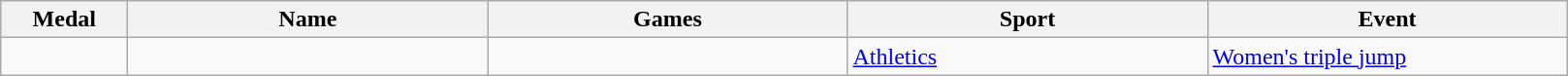<table class="wikitable sortable">
<tr>
<th style="width:5em">Medal</th>
<th style="width:15em">Name</th>
<th style="width:15em">Games</th>
<th style="width:15em">Sport</th>
<th style="width:15em">Event</th>
</tr>
<tr>
<td></td>
<td></td>
<td></td>
<td> <a href='#'>Athletics</a></td>
<td><a href='#'>Women's triple jump</a></td>
</tr>
</table>
